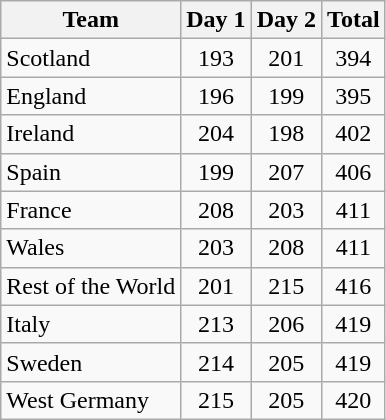<table class="wikitable" style="text-align:center">
<tr>
<th>Team</th>
<th>Day 1</th>
<th>Day 2</th>
<th>Total</th>
</tr>
<tr>
<td align=left> Scotland</td>
<td>193</td>
<td>201</td>
<td>394</td>
</tr>
<tr>
<td align=left> England</td>
<td>196</td>
<td>199</td>
<td>395</td>
</tr>
<tr>
<td align=left> Ireland</td>
<td>204</td>
<td>198</td>
<td>402</td>
</tr>
<tr>
<td align=left> Spain</td>
<td>199</td>
<td>207</td>
<td>406</td>
</tr>
<tr>
<td align=left> France</td>
<td>208</td>
<td>203</td>
<td>411</td>
</tr>
<tr>
<td align=left> Wales</td>
<td>203</td>
<td>208</td>
<td>411</td>
</tr>
<tr>
<td align=left>Rest of the World</td>
<td>201</td>
<td>215</td>
<td>416</td>
</tr>
<tr>
<td align=left> Italy</td>
<td>213</td>
<td>206</td>
<td>419</td>
</tr>
<tr>
<td align=left> Sweden</td>
<td>214</td>
<td>205</td>
<td>419</td>
</tr>
<tr>
<td align=left> West Germany</td>
<td>215</td>
<td>205</td>
<td>420</td>
</tr>
</table>
